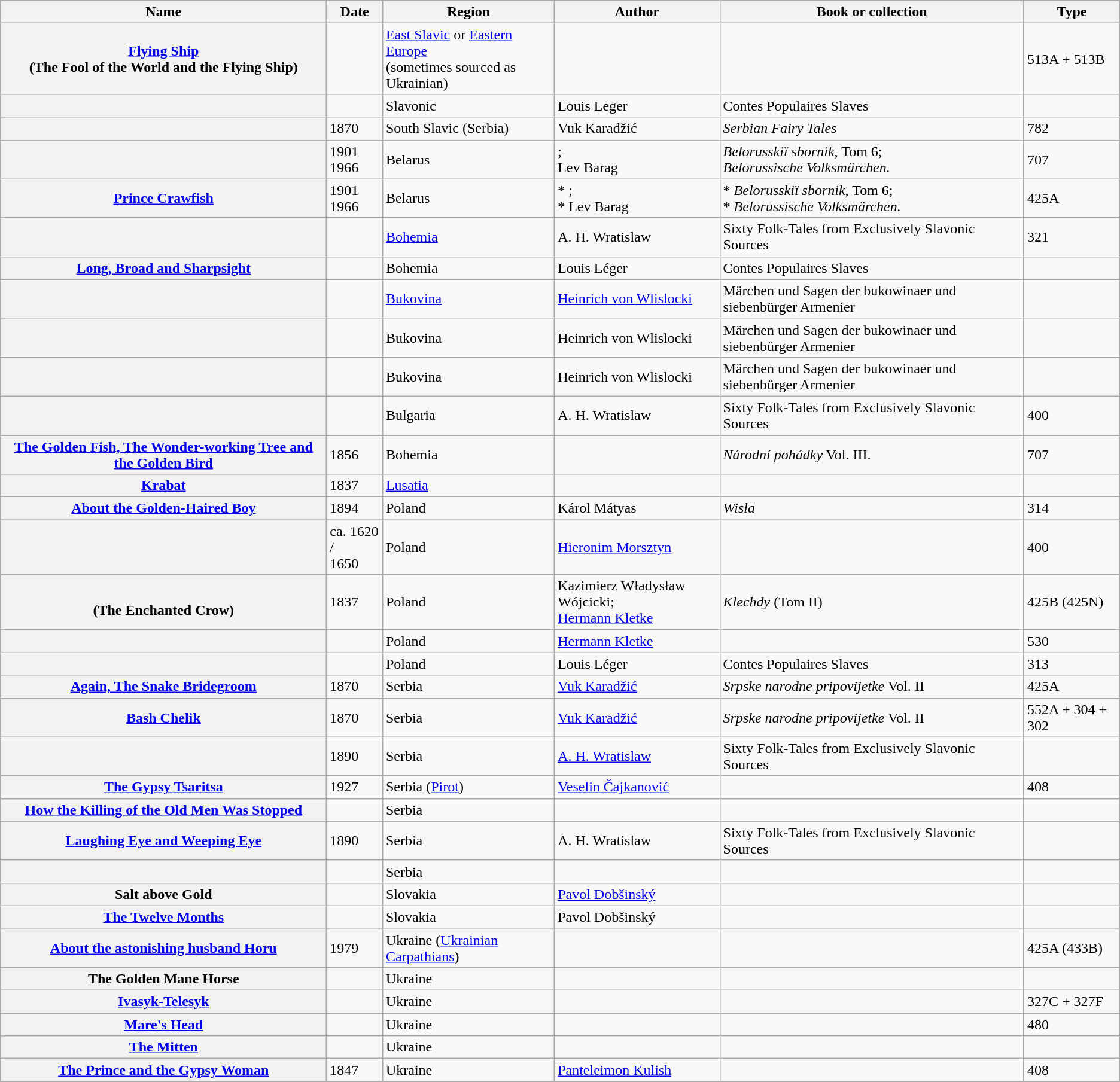<table class="wikitable sortable">
<tr>
<th scope="col">Name</th>
<th scope="col">Date</th>
<th scope="col">Region</th>
<th scope="col">Author</th>
<th scope="col">Book or collection</th>
<th scope="col">Type</th>
</tr>
<tr>
<th><a href='#'>Flying Ship</a> <br> (The Fool of the World and the Flying Ship)</th>
<td></td>
<td><a href='#'>East Slavic</a> or <a href='#'>Eastern Europe</a> <br> (sometimes sourced as Ukrainian)</td>
<td></td>
<td></td>
<td>513A + 513B</td>
</tr>
<tr>
<th></th>
<td></td>
<td>Slavonic</td>
<td>Louis Leger</td>
<td>Contes Populaires Slaves</td>
<td></td>
</tr>
<tr>
<th></th>
<td>1870</td>
<td>South Slavic (Serbia)</td>
<td>Vuk Karadžić</td>
<td><em>Serbian Fairy Tales</em></td>
<td>782</td>
</tr>
<tr>
<th></th>
<td>1901 <br> 1966</td>
<td>Belarus</td>
<td>; <br> Lev Barag</td>
<td><em>Belorusskiï sbornik</em>, Tom 6; <br>  <em>Belorussische Volksmärchen.</em></td>
<td>707</td>
</tr>
<tr>
<th><a href='#'>Prince Crawfish</a></th>
<td>1901 <br> 1966</td>
<td>Belarus</td>
<td>* ; <br> * Lev Barag</td>
<td>* <em>Belorusskiï sbornik</em>, Tom 6; <br>  * <em>Belorussische Volksmärchen.</em></td>
<td>425A</td>
</tr>
<tr>
<th></th>
<td></td>
<td><a href='#'>Bohemia</a></td>
<td>A. H. Wratislaw</td>
<td>Sixty Folk-Tales from Exclusively Slavonic Sources</td>
<td>321</td>
</tr>
<tr>
<th><a href='#'>Long, Broad and Sharpsight</a></th>
<td></td>
<td>Bohemia</td>
<td>Louis Léger</td>
<td>Contes Populaires Slaves</td>
<td></td>
</tr>
<tr>
<th></th>
<td></td>
<td><a href='#'>Bukovina</a></td>
<td><a href='#'>Heinrich von Wlislocki</a></td>
<td>Märchen und Sagen der bukowinaer und siebenbürger Armenier</td>
<td></td>
</tr>
<tr>
<th></th>
<td></td>
<td>Bukovina</td>
<td>Heinrich von Wlislocki</td>
<td>Märchen und Sagen der bukowinaer und siebenbürger Armenier</td>
<td></td>
</tr>
<tr>
<th></th>
<td></td>
<td>Bukovina</td>
<td>Heinrich von Wlislocki</td>
<td>Märchen und Sagen der bukowinaer und siebenbürger Armenier</td>
<td></td>
</tr>
<tr>
<th></th>
<td></td>
<td>Bulgaria</td>
<td>A. H. Wratislaw</td>
<td>Sixty Folk-Tales from Exclusively Slavonic Sources</td>
<td>400</td>
</tr>
<tr>
<th><a href='#'>The Golden Fish, The Wonder-working Tree and the Golden Bird</a></th>
<td>1856</td>
<td>Bohemia</td>
<td></td>
<td><em>Národní pohádky</em> Vol. III.</td>
<td>707</td>
</tr>
<tr>
<th><a href='#'>Krabat</a></th>
<td>1837</td>
<td><a href='#'>Lusatia</a></td>
<td></td>
<td></td>
<td></td>
</tr>
<tr>
<th><a href='#'>About the Golden-Haired Boy</a></th>
<td>1894</td>
<td>Poland</td>
<td>Károl Mátyas</td>
<td><em>Wisla</em></td>
<td>314</td>
</tr>
<tr>
<th></th>
<td>ca. 1620 / <br> 1650</td>
<td>Poland</td>
<td><a href='#'>Hieronim Morsztyn</a></td>
<td></td>
<td>400</td>
</tr>
<tr>
<th> <br> (The Enchanted Crow)</th>
<td>1837</td>
<td>Poland</td>
<td>Kazimierz Władysław Wójcicki; <br> <a href='#'>Hermann Kletke</a></td>
<td><em>Klechdy</em> (Tom II)</td>
<td>425B (425N)</td>
</tr>
<tr>
<th></th>
<td></td>
<td>Poland</td>
<td><a href='#'>Hermann Kletke</a></td>
<td></td>
<td>530</td>
</tr>
<tr>
<th></th>
<td></td>
<td>Poland</td>
<td>Louis Léger</td>
<td>Contes Populaires Slaves</td>
<td>313</td>
</tr>
<tr>
<th><a href='#'>Again, The Snake Bridegroom</a></th>
<td>1870</td>
<td>Serbia</td>
<td><a href='#'>Vuk Karadžić</a></td>
<td><em>Srpske narodne pripovijetke</em> Vol. II</td>
<td>425A</td>
</tr>
<tr>
<th><a href='#'>Bash Chelik</a></th>
<td>1870</td>
<td>Serbia</td>
<td><a href='#'>Vuk Karadžić</a></td>
<td><em>Srpske narodne pripovijetke</em> Vol. II</td>
<td>552A + 304 + 302</td>
</tr>
<tr>
<th></th>
<td>1890</td>
<td>Serbia</td>
<td><a href='#'>A. H. Wratislaw</a></td>
<td>Sixty Folk-Tales from Exclusively Slavonic Sources</td>
<td></td>
</tr>
<tr>
<th><a href='#'>The Gypsy Tsaritsa</a></th>
<td>1927</td>
<td>Serbia (<a href='#'>Pirot</a>)</td>
<td><a href='#'>Veselin Čajkanović</a></td>
<td></td>
<td>408</td>
</tr>
<tr>
<th><a href='#'>How the Killing of the Old Men Was Stopped</a></th>
<td></td>
<td>Serbia</td>
<td></td>
<td></td>
<td></td>
</tr>
<tr>
<th><a href='#'>Laughing Eye and Weeping Eye</a></th>
<td>1890</td>
<td>Serbia</td>
<td>A. H. Wratislaw</td>
<td>Sixty Folk-Tales from Exclusively Slavonic Sources</td>
<td></td>
</tr>
<tr>
<th></th>
<td></td>
<td>Serbia</td>
<td></td>
<td></td>
<td></td>
</tr>
<tr>
<th>Salt above Gold</th>
<td></td>
<td>Slovakia</td>
<td><a href='#'>Pavol Dobšinský</a></td>
<td></td>
<td></td>
</tr>
<tr>
<th><a href='#'>The Twelve Months</a></th>
<td></td>
<td>Slovakia</td>
<td>Pavol Dobšinský</td>
<td></td>
<td></td>
</tr>
<tr>
<th><a href='#'>About the astonishing husband Horu</a></th>
<td>1979</td>
<td>Ukraine (<a href='#'>Ukrainian Carpathians</a>)</td>
<td></td>
<td></td>
<td>425A (433B)</td>
</tr>
<tr>
<th>The Golden Mane Horse</th>
<td></td>
<td>Ukraine</td>
<td></td>
<td></td>
<td></td>
</tr>
<tr>
<th><a href='#'>Ivasyk-Telesyk</a></th>
<td></td>
<td>Ukraine</td>
<td></td>
<td></td>
<td>327C + 327F</td>
</tr>
<tr>
<th><a href='#'>Mare's Head</a></th>
<td></td>
<td>Ukraine</td>
<td></td>
<td></td>
<td>480</td>
</tr>
<tr>
<th><a href='#'>The Mitten</a></th>
<td></td>
<td>Ukraine</td>
<td></td>
<td></td>
<td></td>
</tr>
<tr>
<th><a href='#'>The Prince and the Gypsy Woman</a></th>
<td>1847</td>
<td>Ukraine</td>
<td><a href='#'>Panteleimon Kulish</a></td>
<td></td>
<td>408</td>
</tr>
</table>
